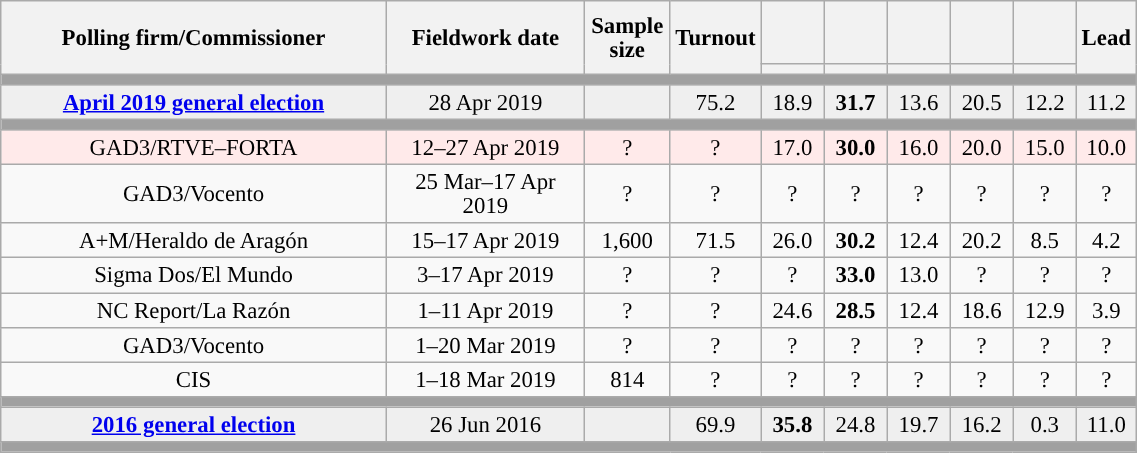<table class="wikitable collapsible collapsed" style="text-align:center; font-size:95%; line-height:16px;">
<tr style="height:42px;">
<th style="width:250px;" rowspan="2">Polling firm/Commissioner</th>
<th style="width:125px;" rowspan="2">Fieldwork date</th>
<th style="width:50px;" rowspan="2">Sample size</th>
<th style="width:45px;" rowspan="2">Turnout</th>
<th style="width:35px;"></th>
<th style="width:35px;"></th>
<th style="width:35px;"></th>
<th style="width:35px;"></th>
<th style="width:35px;"></th>
<th style="width:30px;" rowspan="2">Lead</th>
</tr>
<tr>
<th style="color:inherit;background:"></th>
<th style="color:inherit;background:"></th>
<th style="color:inherit;background:"></th>
<th style="color:inherit;background:"></th>
<th style="color:inherit;background:"></th>
</tr>
<tr>
<td colspan="10" style="background:#A0A0A0"></td>
</tr>
<tr style="background:#EFEFEF;">
<td><strong><a href='#'>April 2019 general election</a></strong></td>
<td>28 Apr 2019</td>
<td></td>
<td>75.2</td>
<td>18.9<br></td>
<td><strong>31.7</strong><br></td>
<td>13.6<br></td>
<td>20.5<br></td>
<td>12.2<br></td>
<td style="background:">11.2</td>
</tr>
<tr>
<td colspan="10" style="background:#A0A0A0"></td>
</tr>
<tr style="background:#FFEAEA;">
<td>GAD3/RTVE–FORTA</td>
<td>12–27 Apr 2019</td>
<td>?</td>
<td>?</td>
<td>17.0<br></td>
<td><strong>30.0</strong><br></td>
<td>16.0<br></td>
<td>20.0<br></td>
<td>15.0<br></td>
<td style="background:">10.0</td>
</tr>
<tr>
<td>GAD3/Vocento</td>
<td>25 Mar–17 Apr 2019</td>
<td>?</td>
<td>?</td>
<td>?<br></td>
<td>?<br></td>
<td>?<br></td>
<td>?<br></td>
<td>?<br></td>
<td style="background:">?</td>
</tr>
<tr>
<td>A+M/Heraldo de Aragón</td>
<td>15–17 Apr 2019</td>
<td>1,600</td>
<td>71.5</td>
<td>26.0<br></td>
<td><strong>30.2</strong><br></td>
<td>12.4<br></td>
<td>20.2<br></td>
<td>8.5<br></td>
<td style="background:">4.2</td>
</tr>
<tr>
<td>Sigma Dos/El Mundo</td>
<td>3–17 Apr 2019</td>
<td>?</td>
<td>?</td>
<td>?<br></td>
<td><strong>33.0</strong><br></td>
<td>13.0<br></td>
<td>?<br></td>
<td>?<br></td>
<td style="background:">?</td>
</tr>
<tr>
<td>NC Report/La Razón</td>
<td>1–11 Apr 2019</td>
<td>?</td>
<td>?</td>
<td>24.6<br></td>
<td><strong>28.5</strong><br></td>
<td>12.4<br></td>
<td>18.6<br></td>
<td>12.9<br></td>
<td style="background:">3.9</td>
</tr>
<tr>
<td>GAD3/Vocento</td>
<td>1–20 Mar 2019</td>
<td>?</td>
<td>?</td>
<td>?<br></td>
<td>?<br></td>
<td>?<br></td>
<td>?<br></td>
<td>?<br></td>
<td style="background:">?</td>
</tr>
<tr>
<td>CIS</td>
<td>1–18 Mar 2019</td>
<td>814</td>
<td>?</td>
<td>?<br></td>
<td>?<br></td>
<td>?<br></td>
<td>?<br></td>
<td>?<br></td>
<td style="background:">?</td>
</tr>
<tr>
<td colspan="10" style="background:#A0A0A0"></td>
</tr>
<tr style="background:#EFEFEF;">
<td><strong><a href='#'>2016 general election</a></strong></td>
<td>26 Jun 2016</td>
<td></td>
<td>69.9</td>
<td><strong>35.8</strong><br></td>
<td>24.8<br></td>
<td>19.7<br></td>
<td>16.2<br></td>
<td>0.3<br></td>
<td style="background:">11.0</td>
</tr>
<tr>
<td colspan="10" style="background:#A0A0A0"></td>
</tr>
</table>
